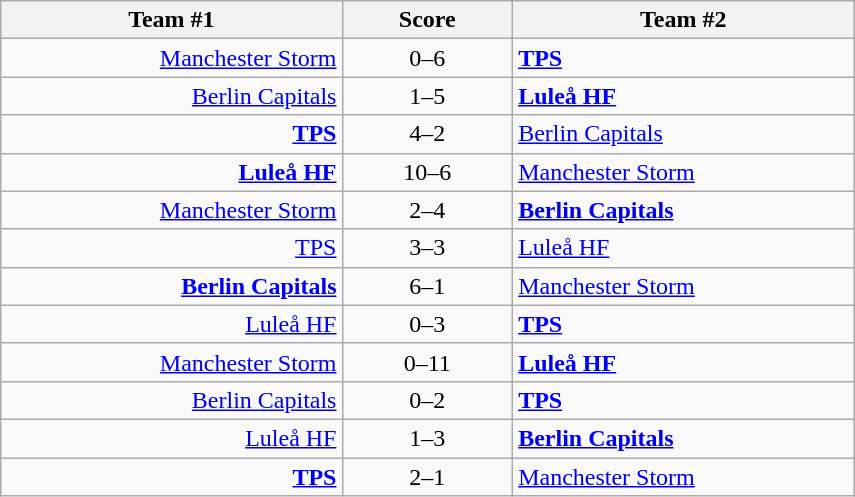<table class="wikitable" style="text-align: center;">
<tr>
<th width=22%>Team #1</th>
<th width=11%>Score</th>
<th width=22%>Team #2</th>
</tr>
<tr>
<td style="text-align: right;"><a href='#'>Manchester Storm</a> </td>
<td>0–6</td>
<td style="text-align: left;"> <strong><a href='#'>TPS</a></strong></td>
</tr>
<tr>
<td style="text-align: right;"><a href='#'>Berlin Capitals</a> </td>
<td>1–5</td>
<td style="text-align: left;"> <strong><a href='#'>Luleå HF</a></strong></td>
</tr>
<tr>
<td style="text-align: right;"><strong><a href='#'>TPS</a></strong> </td>
<td>4–2</td>
<td style="text-align: left;"> <a href='#'>Berlin Capitals</a></td>
</tr>
<tr>
<td style="text-align: right;"><strong><a href='#'>Luleå HF</a></strong> </td>
<td>10–6</td>
<td style="text-align: left;"> <a href='#'>Manchester Storm</a></td>
</tr>
<tr>
<td style="text-align: right;"><a href='#'>Manchester Storm</a> </td>
<td>2–4</td>
<td style="text-align: left;"> <strong><a href='#'>Berlin Capitals</a></strong></td>
</tr>
<tr>
<td style="text-align: right;"><a href='#'>TPS</a> </td>
<td>3–3</td>
<td style="text-align: left;"> <a href='#'>Luleå HF</a></td>
</tr>
<tr>
<td style="text-align: right;"><strong><a href='#'>Berlin Capitals</a></strong> </td>
<td>6–1</td>
<td style="text-align: left;"> <a href='#'>Manchester Storm</a></td>
</tr>
<tr>
<td style="text-align: right;"><a href='#'>Luleå HF</a> </td>
<td>0–3</td>
<td style="text-align: left;"> <strong><a href='#'>TPS</a></strong></td>
</tr>
<tr>
<td style="text-align: right;"><a href='#'>Manchester Storm</a> </td>
<td>0–11</td>
<td style="text-align: left;"> <strong><a href='#'>Luleå HF</a></strong></td>
</tr>
<tr>
<td style="text-align: right;"><a href='#'>Berlin Capitals</a> </td>
<td>0–2</td>
<td style="text-align: left;"> <strong><a href='#'>TPS</a></strong></td>
</tr>
<tr>
<td style="text-align: right;"><a href='#'>Luleå HF</a> </td>
<td>1–3</td>
<td style="text-align: left;"> <strong><a href='#'>Berlin Capitals</a></strong></td>
</tr>
<tr>
<td style="text-align: right;"><strong><a href='#'>TPS</a></strong> </td>
<td>2–1</td>
<td style="text-align: left;"> <a href='#'>Manchester Storm</a></td>
</tr>
</table>
